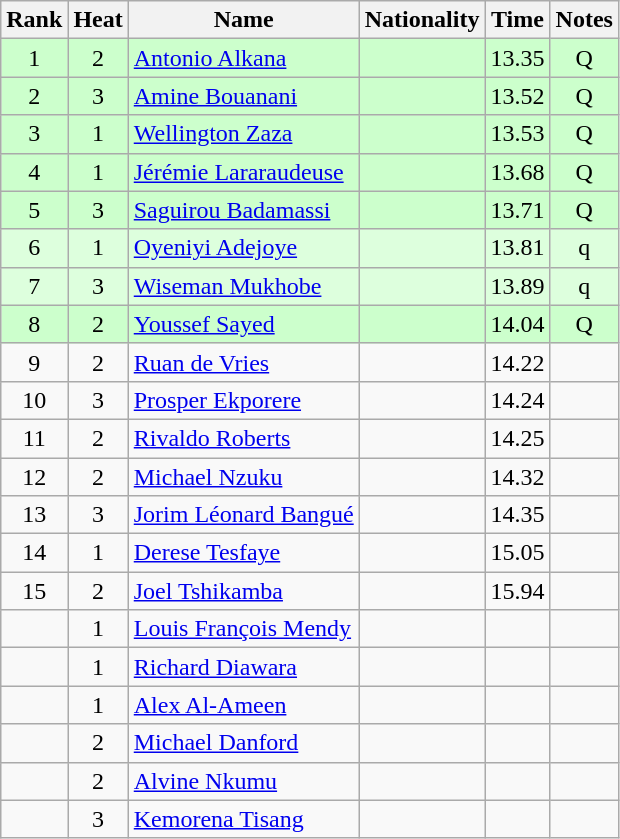<table class="wikitable sortable" style="text-align:center">
<tr>
<th>Rank</th>
<th>Heat</th>
<th>Name</th>
<th>Nationality</th>
<th>Time</th>
<th>Notes</th>
</tr>
<tr bgcolor=ccffcc>
<td>1</td>
<td>2</td>
<td align=left><a href='#'>Antonio Alkana</a></td>
<td align=left></td>
<td>13.35</td>
<td>Q</td>
</tr>
<tr bgcolor=ccffcc>
<td>2</td>
<td>3</td>
<td align=left><a href='#'>Amine Bouanani</a></td>
<td align=left></td>
<td>13.52</td>
<td>Q</td>
</tr>
<tr bgcolor=ccffcc>
<td>3</td>
<td>1</td>
<td align=left><a href='#'>Wellington Zaza</a></td>
<td align=left></td>
<td>13.53</td>
<td>Q</td>
</tr>
<tr bgcolor=ccffcc>
<td>4</td>
<td>1</td>
<td align=left><a href='#'>Jérémie Lararaudeuse</a></td>
<td align=left></td>
<td>13.68</td>
<td>Q</td>
</tr>
<tr bgcolor=ccffcc>
<td>5</td>
<td>3</td>
<td align=left><a href='#'>Saguirou Badamassi</a></td>
<td align=left></td>
<td>13.71</td>
<td>Q</td>
</tr>
<tr bgcolor=ddffdd>
<td>6</td>
<td>1</td>
<td align=left><a href='#'>Oyeniyi Adejoye</a></td>
<td align=left></td>
<td>13.81</td>
<td>q</td>
</tr>
<tr bgcolor=ddffdd>
<td>7</td>
<td>3</td>
<td align=left><a href='#'>Wiseman Mukhobe</a></td>
<td align=left></td>
<td>13.89</td>
<td>q</td>
</tr>
<tr bgcolor=ccffcc>
<td>8</td>
<td>2</td>
<td align=left><a href='#'>Youssef Sayed</a></td>
<td align=left></td>
<td>14.04</td>
<td>Q</td>
</tr>
<tr>
<td>9</td>
<td>2</td>
<td align=left><a href='#'>Ruan de Vries</a></td>
<td align=left></td>
<td>14.22</td>
<td></td>
</tr>
<tr>
<td>10</td>
<td>3</td>
<td align=left><a href='#'>Prosper Ekporere</a></td>
<td align=left></td>
<td>14.24</td>
<td></td>
</tr>
<tr>
<td>11</td>
<td>2</td>
<td align=left><a href='#'>Rivaldo Roberts</a></td>
<td align=left></td>
<td>14.25</td>
<td></td>
</tr>
<tr>
<td>12</td>
<td>2</td>
<td align=left><a href='#'>Michael Nzuku</a></td>
<td align=left></td>
<td>14.32</td>
<td></td>
</tr>
<tr>
<td>13</td>
<td>3</td>
<td align=left><a href='#'>Jorim Léonard Bangué</a></td>
<td align=left></td>
<td>14.35</td>
<td></td>
</tr>
<tr>
<td>14</td>
<td>1</td>
<td align=left><a href='#'>Derese Tesfaye</a></td>
<td align=left></td>
<td>15.05</td>
<td></td>
</tr>
<tr>
<td>15</td>
<td>2</td>
<td align=left><a href='#'>Joel Tshikamba</a></td>
<td align=left></td>
<td>15.94</td>
<td></td>
</tr>
<tr>
<td></td>
<td>1</td>
<td align=left><a href='#'>Louis François Mendy</a></td>
<td align=left></td>
<td></td>
<td></td>
</tr>
<tr>
<td></td>
<td>1</td>
<td align=left><a href='#'>Richard Diawara</a></td>
<td align=left></td>
<td></td>
<td></td>
</tr>
<tr>
<td></td>
<td>1</td>
<td align=left><a href='#'>Alex Al-Ameen</a></td>
<td align=left></td>
<td></td>
<td></td>
</tr>
<tr>
<td></td>
<td>2</td>
<td align=left><a href='#'>Michael Danford</a></td>
<td align=left></td>
<td></td>
<td></td>
</tr>
<tr>
<td></td>
<td>2</td>
<td align=left><a href='#'>Alvine Nkumu</a></td>
<td align=left></td>
<td></td>
<td></td>
</tr>
<tr>
<td></td>
<td>3</td>
<td align=left><a href='#'>Kemorena Tisang</a></td>
<td align=left></td>
<td></td>
<td></td>
</tr>
</table>
